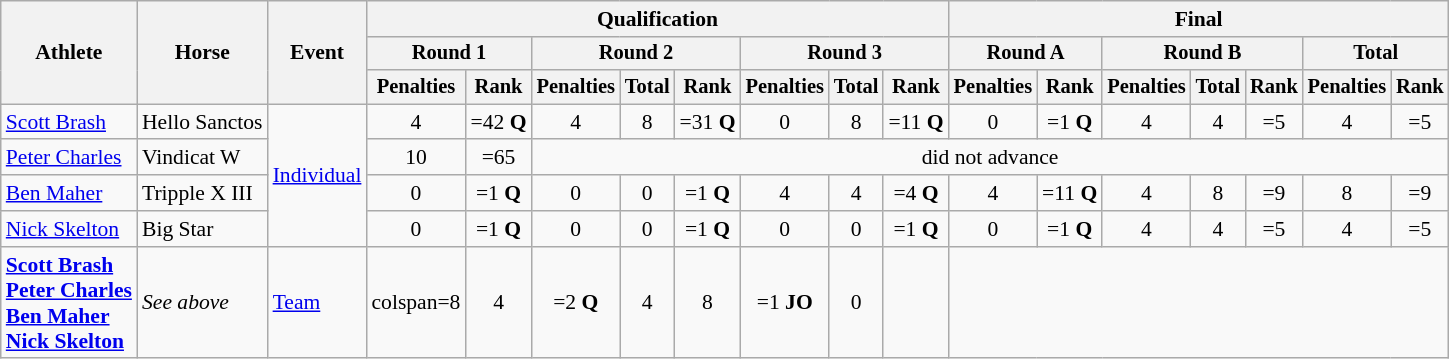<table class="wikitable" style="font-size:90%">
<tr>
<th rowspan="3">Athlete</th>
<th rowspan="3">Horse</th>
<th rowspan="3">Event</th>
<th colspan="8">Qualification</th>
<th colspan="7">Final</th>
</tr>
<tr style="font-size:95%">
<th colspan="2">Round 1</th>
<th colspan="3">Round 2</th>
<th colspan="3">Round 3</th>
<th colspan="2">Round A</th>
<th colspan="3">Round B</th>
<th colspan="2">Total</th>
</tr>
<tr style="font-size:95%">
<th>Penalties</th>
<th>Rank</th>
<th>Penalties</th>
<th>Total</th>
<th>Rank</th>
<th>Penalties</th>
<th>Total</th>
<th>Rank</th>
<th>Penalties</th>
<th>Rank</th>
<th>Penalties</th>
<th>Total</th>
<th>Rank</th>
<th>Penalties</th>
<th>Rank</th>
</tr>
<tr align=center>
<td align=left><a href='#'>Scott Brash</a></td>
<td align=left>Hello Sanctos</td>
<td style="text-align:left;" rowspan="4"><a href='#'>Individual</a></td>
<td>4</td>
<td>=42 <strong>Q</strong></td>
<td>4</td>
<td>8</td>
<td>=31 <strong>Q</strong></td>
<td>0</td>
<td>8</td>
<td>=11 <strong>Q</strong></td>
<td>0</td>
<td>=1 <strong>Q</strong></td>
<td>4</td>
<td>4</td>
<td>=5</td>
<td>4</td>
<td>=5</td>
</tr>
<tr align=center>
<td align=left><a href='#'>Peter Charles</a><br></td>
<td align=left>Vindicat W</td>
<td>10</td>
<td>=65</td>
<td style="text-align:center;" colspan="13">did not advance</td>
</tr>
<tr align=center>
<td align=left><a href='#'>Ben Maher</a><br></td>
<td align=left>Tripple X III</td>
<td>0</td>
<td>=1 <strong>Q</strong></td>
<td>0</td>
<td>0</td>
<td>=1 <strong>Q</strong></td>
<td>4</td>
<td>4</td>
<td>=4 <strong>Q</strong></td>
<td>4</td>
<td>=11 <strong>Q</strong></td>
<td>4</td>
<td>8</td>
<td>=9</td>
<td>8</td>
<td>=9</td>
</tr>
<tr align=center>
<td align=left><a href='#'>Nick Skelton</a><br></td>
<td align=left>Big Star</td>
<td>0</td>
<td>=1 <strong>Q</strong></td>
<td>0</td>
<td>0</td>
<td>=1 <strong>Q</strong></td>
<td>0</td>
<td>0</td>
<td>=1 <strong>Q</strong></td>
<td>0</td>
<td>=1 <strong>Q</strong></td>
<td>4</td>
<td>4</td>
<td>=5</td>
<td>4</td>
<td>=5</td>
</tr>
<tr align=center>
<td align=left><strong><a href='#'>Scott Brash</a><br><a href='#'>Peter Charles</a><br><a href='#'>Ben Maher</a><br><a href='#'>Nick Skelton</a></strong></td>
<td align=left><em>See above</em></td>
<td align=left><a href='#'>Team</a></td>
<td>colspan=8 </td>
<td>4</td>
<td>=2 <strong>Q</strong></td>
<td>4</td>
<td>8</td>
<td>=1 <strong>JO</strong></td>
<td>0</td>
<td></td>
</tr>
</table>
